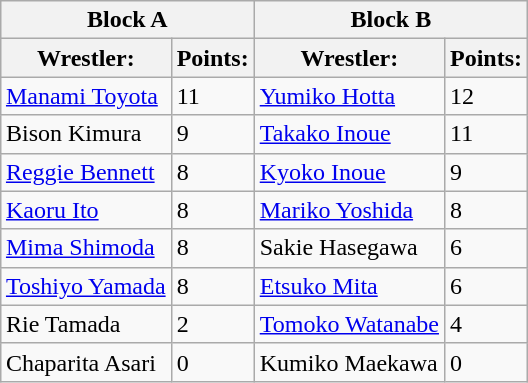<table class="wikitable" style="margin: 1em auto 1em auto">
<tr>
<th colspan=2>Block A</th>
<th colspan=2>Block B</th>
</tr>
<tr>
<th>Wrestler:</th>
<th>Points:</th>
<th>Wrestler:</th>
<th>Points:</th>
</tr>
<tr>
<td><a href='#'>Manami Toyota</a></td>
<td>11</td>
<td><a href='#'>Yumiko Hotta</a></td>
<td>12</td>
</tr>
<tr>
<td>Bison Kimura</td>
<td>9</td>
<td><a href='#'>Takako Inoue</a></td>
<td>11</td>
</tr>
<tr>
<td><a href='#'>Reggie Bennett</a></td>
<td>8</td>
<td><a href='#'>Kyoko Inoue</a></td>
<td>9</td>
</tr>
<tr>
<td><a href='#'>Kaoru Ito</a></td>
<td>8</td>
<td><a href='#'>Mariko Yoshida</a></td>
<td>8</td>
</tr>
<tr>
<td><a href='#'>Mima Shimoda</a></td>
<td>8</td>
<td>Sakie Hasegawa</td>
<td>6</td>
</tr>
<tr>
<td><a href='#'>Toshiyo Yamada</a></td>
<td>8</td>
<td><a href='#'>Etsuko Mita</a></td>
<td>6</td>
</tr>
<tr>
<td>Rie Tamada</td>
<td>2</td>
<td><a href='#'>Tomoko Watanabe</a></td>
<td>4</td>
</tr>
<tr>
<td>Chaparita Asari</td>
<td>0</td>
<td>Kumiko Maekawa</td>
<td>0</td>
</tr>
</table>
